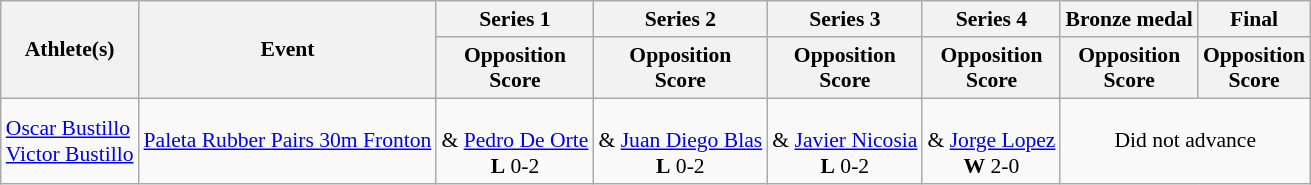<table class="wikitable" style="font-size:90%">
<tr>
<th rowspan="2">Athlete(s)</th>
<th rowspan="2">Event</th>
<th>Series 1</th>
<th>Series 2</th>
<th>Series 3</th>
<th>Series 4</th>
<th>Bronze medal</th>
<th>Final</th>
</tr>
<tr>
<th>Opposition <br> Score</th>
<th>Opposition <br> Score</th>
<th>Opposition <br> Score</th>
<th>Opposition <br> Score</th>
<th>Opposition <br> Score</th>
<th>Opposition <br> Score</th>
</tr>
<tr>
<td><a href='#'>Oscar Bustillo</a><br><a href='#'>Victor Bustillo</a></td>
<td><a href='#'>Paleta Rubber Pairs 30m Fronton</a></td>
<td align=center><br>& <a href='#'>Pedro De Orte</a><br><strong>L</strong> 0-2</td>
<td align=center><br>& <a href='#'>Juan Diego Blas</a><br><strong>L</strong> 0-2</td>
<td align=center><br>& <a href='#'>Javier Nicosia</a><br><strong>L</strong> 0-2</td>
<td align=center><br>& <a href='#'>Jorge Lopez</a><br><strong>W</strong> 2-0</td>
<td align=center colspan=2>Did not advance</td>
</tr>
</table>
